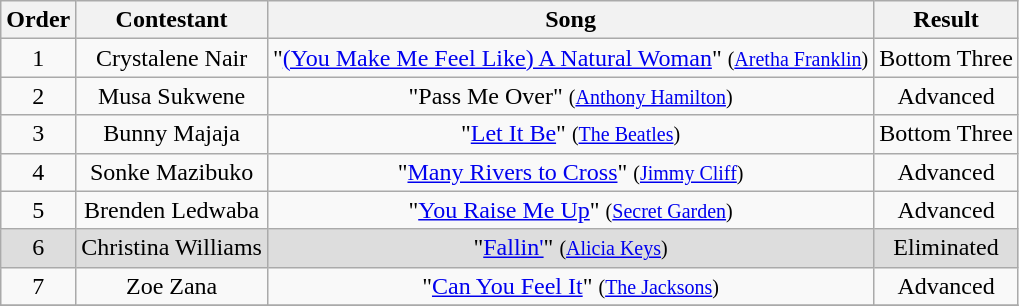<table class="wikitable plainrowheaders" style="text-align:center;">
<tr>
<th scope="col">Order</th>
<th scope="col">Contestant</th>
<th scope="col">Song</th>
<th scope="col">Result</th>
</tr>
<tr>
<td>1</td>
<td scope="row">Crystalene Nair</td>
<td>"<a href='#'>(You Make Me Feel Like) A Natural Woman</a>" <small>(<a href='#'>Aretha Franklin</a>)</small></td>
<td>Bottom Three</td>
</tr>
<tr>
<td>2</td>
<td scope="row">Musa Sukwene</td>
<td>"Pass Me Over" <small>(<a href='#'>Anthony Hamilton</a>)</small></td>
<td>Advanced</td>
</tr>
<tr>
<td>3</td>
<td scope="row">Bunny Majaja</td>
<td>"<a href='#'>Let It Be</a>" <small>(<a href='#'>The Beatles</a>)</small></td>
<td>Bottom Three</td>
</tr>
<tr>
<td>4</td>
<td scope="row">Sonke Mazibuko</td>
<td>"<a href='#'>Many Rivers to Cross</a>" <small>(<a href='#'>Jimmy Cliff</a>)</small></td>
<td>Advanced</td>
</tr>
<tr>
<td>5</td>
<td scope="row">Brenden Ledwaba</td>
<td>"<a href='#'>You Raise Me Up</a>" <small>(<a href='#'>Secret Garden</a>)</small></td>
<td>Advanced</td>
</tr>
<tr style="background:#ddd;">
<td>6</td>
<td scope="row">Christina Williams</td>
<td>"<a href='#'>Fallin'</a>" <small>(<a href='#'>Alicia Keys</a>)</small></td>
<td>Eliminated</td>
</tr>
<tr>
<td>7</td>
<td scope="row">Zoe Zana</td>
<td>"<a href='#'>Can You Feel It</a>" <small>(<a href='#'>The Jacksons</a>)</small></td>
<td>Advanced</td>
</tr>
<tr>
</tr>
</table>
